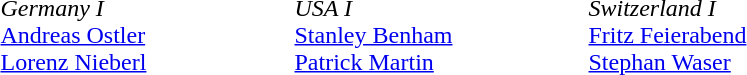<table>
<tr>
<td style="width:12em"><br><em>Germany I</em><br><a href='#'>Andreas Ostler</a><br><a href='#'>Lorenz Nieberl</a></td>
<td style="width:12em"><br><em>USA I</em><br><a href='#'>Stanley Benham</a><br><a href='#'>Patrick Martin</a></td>
<td style="width:12em"><br><em>Switzerland I</em><br><a href='#'>Fritz Feierabend</a><br><a href='#'>Stephan Waser</a></td>
</tr>
</table>
